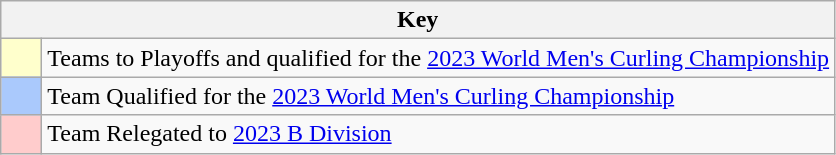<table class="wikitable" style="text-align: center;">
<tr>
<th colspan=2>Key</th>
</tr>
<tr>
<td style="background:#ffffcc; width:20px;"></td>
<td align=left>Teams to Playoffs and qualified for the <a href='#'>2023 World Men's Curling Championship</a></td>
</tr>
<tr>
<td style="background:#aac9fc; width:20px;"></td>
<td align=left>Team Qualified for the <a href='#'>2023 World Men's Curling Championship</a></td>
</tr>
<tr>
<td style="background:#ffcccc; width:20px;"></td>
<td align=left>Team Relegated to <a href='#'>2023 B Division</a></td>
</tr>
</table>
